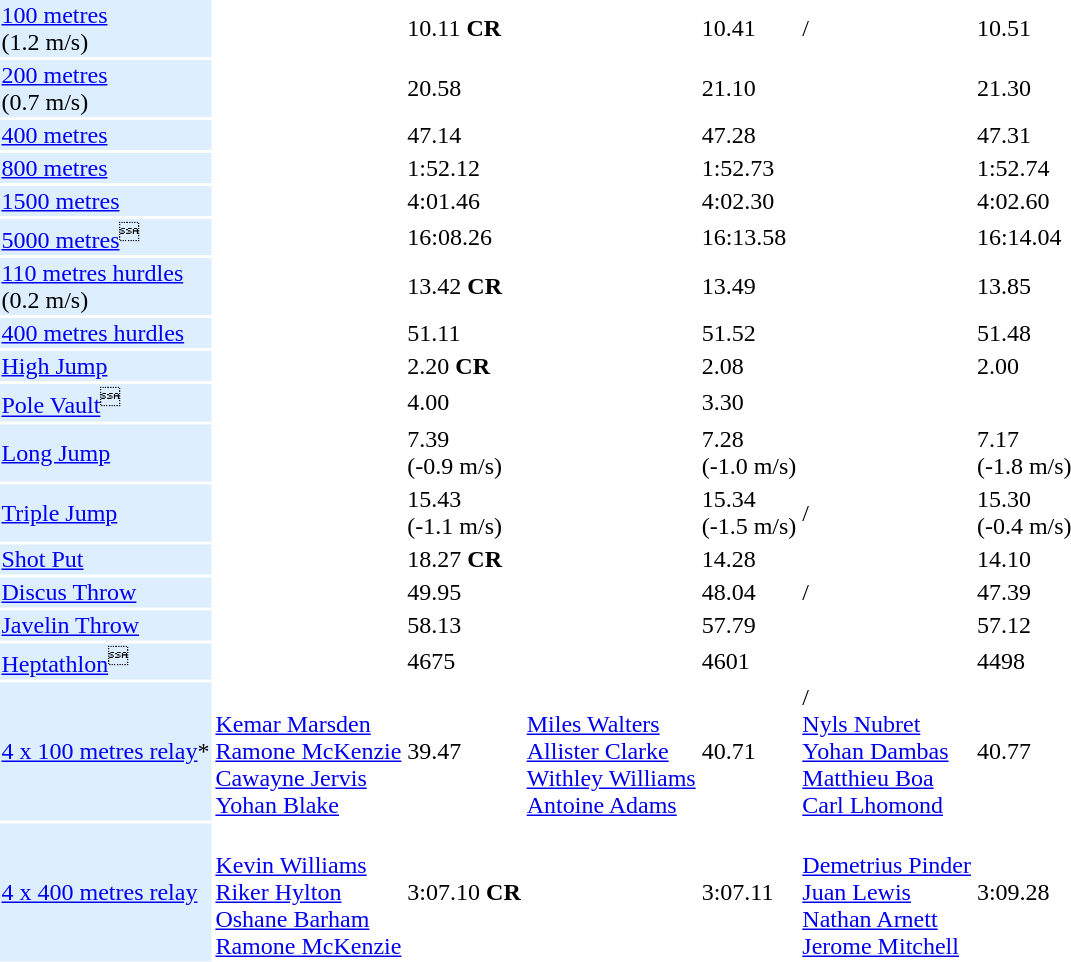<table>
<tr>
<td bgcolor = DDEEFF><a href='#'>100 metres</a> <br> (1.2 m/s)</td>
<td></td>
<td>10.11 <strong>CR</strong></td>
<td></td>
<td>10.41</td>
<td>/</td>
<td>10.51</td>
</tr>
<tr>
<td bgcolor = DDEEFF><a href='#'>200 metres</a> <br> (0.7 m/s)</td>
<td></td>
<td>20.58</td>
<td></td>
<td>21.10</td>
<td></td>
<td>21.30</td>
</tr>
<tr>
<td bgcolor = DDEEFF><a href='#'>400 metres</a></td>
<td></td>
<td>47.14</td>
<td></td>
<td>47.28</td>
<td></td>
<td>47.31</td>
</tr>
<tr>
<td bgcolor = DDEEFF><a href='#'>800 metres</a></td>
<td></td>
<td>1:52.12</td>
<td></td>
<td>1:52.73</td>
<td></td>
<td>1:52.74</td>
</tr>
<tr>
<td bgcolor = DDEEFF><a href='#'>1500 metres</a></td>
<td></td>
<td>4:01.46</td>
<td></td>
<td>4:02.30</td>
<td></td>
<td>4:02.60</td>
</tr>
<tr>
<td bgcolor = DDEEFF><a href='#'>5000 metres</a><sup></sup></td>
<td></td>
<td>16:08.26</td>
<td></td>
<td>16:13.58</td>
<td></td>
<td>16:14.04</td>
</tr>
<tr>
<td bgcolor = DDEEFF><a href='#'>110 metres hurdles</a> <br> (0.2 m/s)</td>
<td></td>
<td>13.42 <strong>CR</strong></td>
<td></td>
<td>13.49</td>
<td></td>
<td>13.85</td>
</tr>
<tr>
<td bgcolor = DDEEFF><a href='#'>400 metres hurdles</a></td>
<td></td>
<td>51.11</td>
<td></td>
<td>51.52</td>
<td></td>
<td>51.48</td>
</tr>
<tr>
<td bgcolor = DDEEFF><a href='#'>High Jump</a></td>
<td></td>
<td>2.20 <strong>CR</strong></td>
<td></td>
<td>2.08</td>
<td></td>
<td>2.00</td>
</tr>
<tr>
<td bgcolor = DDEEFF><a href='#'>Pole Vault</a><sup></sup></td>
<td></td>
<td>4.00</td>
<td></td>
<td>3.30</td>
<td></td>
<td></td>
</tr>
<tr>
<td bgcolor = DDEEFF><a href='#'>Long Jump</a></td>
<td></td>
<td>7.39 <br> (-0.9 m/s)</td>
<td></td>
<td>7.28 <br> (-1.0 m/s)</td>
<td></td>
<td>7.17 <br> (-1.8 m/s)</td>
</tr>
<tr>
<td bgcolor = DDEEFF><a href='#'>Triple Jump</a></td>
<td></td>
<td>15.43 <br> (-1.1 m/s)</td>
<td></td>
<td>15.34  <br> (-1.5 m/s)</td>
<td>/</td>
<td>15.30 <br> (-0.4 m/s)</td>
</tr>
<tr>
<td bgcolor = DDEEFF><a href='#'>Shot Put</a></td>
<td></td>
<td>18.27 <strong>CR</strong></td>
<td></td>
<td>14.28</td>
<td></td>
<td>14.10</td>
</tr>
<tr>
<td bgcolor = DDEEFF><a href='#'>Discus Throw</a></td>
<td></td>
<td>49.95</td>
<td></td>
<td>48.04</td>
<td>/</td>
<td>47.39</td>
</tr>
<tr>
<td bgcolor = DDEEFF><a href='#'>Javelin Throw</a></td>
<td></td>
<td>58.13</td>
<td></td>
<td>57.79</td>
<td></td>
<td>57.12</td>
</tr>
<tr>
<td bgcolor = DDEEFF><a href='#'>Heptathlon</a><sup></sup></td>
<td></td>
<td>4675</td>
<td></td>
<td>4601</td>
<td></td>
<td>4498</td>
</tr>
<tr>
<td bgcolor = DDEEFF><a href='#'>4 x 100 metres relay</a>*</td>
<td>   <br> <a href='#'>Kemar Marsden</a> <br> <a href='#'>Ramone McKenzie</a> <br> <a href='#'>Cawayne Jervis</a> <br> <a href='#'>Yohan Blake</a></td>
<td>39.47</td>
<td>  <br> <a href='#'>Miles Walters</a> <br> <a href='#'>Allister Clarke</a> <br> <a href='#'>Withley Williams</a> <br> <a href='#'>Antoine Adams</a></td>
<td>40.71</td>
<td>/  <br> <a href='#'>Nyls Nubret</a> <br> <a href='#'>Yohan Dambas</a> <br> <a href='#'>Matthieu Boa</a> <br> <a href='#'>Carl Lhomond</a></td>
<td>40.77</td>
</tr>
<tr>
<td bgcolor = DDEEFF><a href='#'>4 x 400 metres relay</a></td>
<td>   <br> <a href='#'>Kevin Williams</a> <br> <a href='#'>Riker Hylton</a> <br> <a href='#'>Oshane Barham</a> <br> <a href='#'>Ramone McKenzie</a></td>
<td>3:07.10 <strong>CR</strong></td>
<td></td>
<td>3:07.11</td>
<td>   <br> <a href='#'>Demetrius Pinder</a> <br> <a href='#'>Juan Lewis</a> <br> <a href='#'>Nathan Arnett</a> <br> <a href='#'>Jerome Mitchell</a></td>
<td>3:09.28</td>
</tr>
</table>
